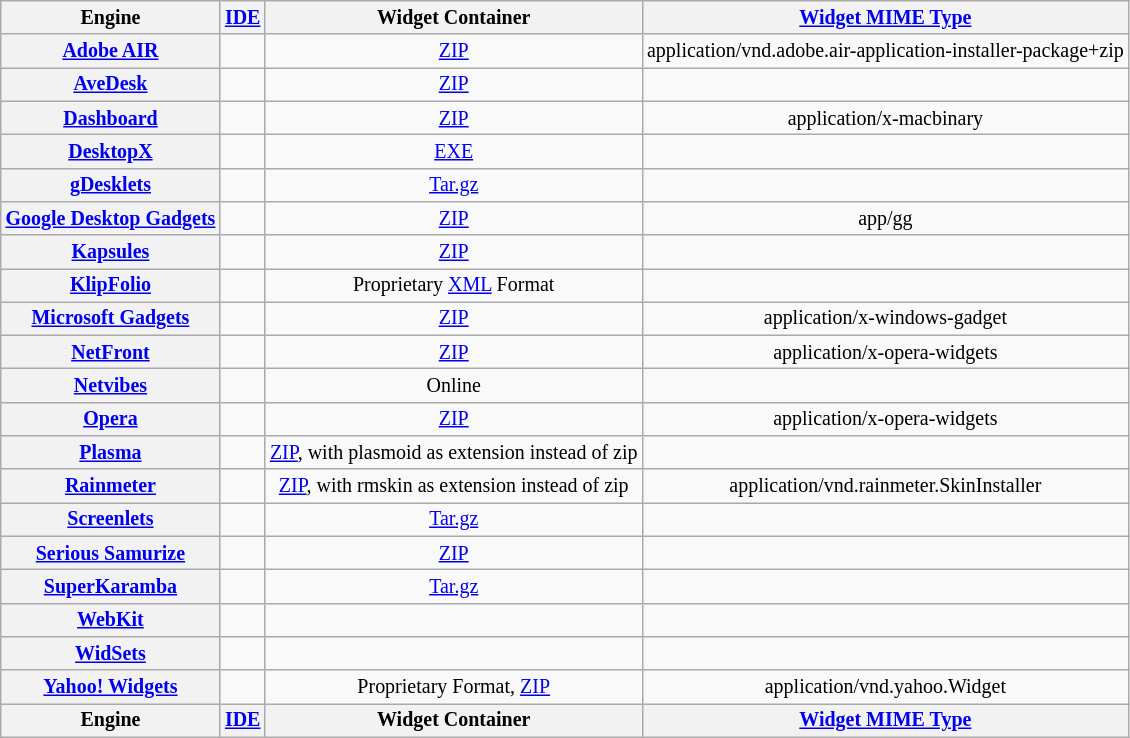<table class="wikitable sortable" style="text-align: center; font-size: smaller; width: auto;">
<tr>
<th>Engine</th>
<th><a href='#'>IDE</a></th>
<th>Widget Container</th>
<th><a href='#'>Widget MIME Type</a></th>
</tr>
<tr>
<th><a href='#'>Adobe AIR</a></th>
<td></td>
<td><a href='#'>ZIP</a></td>
<td>application/vnd.adobe.air-application-installer-package+zip</td>
</tr>
<tr>
<th><a href='#'>AveDesk</a></th>
<td></td>
<td><a href='#'>ZIP</a></td>
<td></td>
</tr>
<tr>
<th><a href='#'>Dashboard</a></th>
<td></td>
<td><a href='#'>ZIP</a></td>
<td>application/x-macbinary</td>
</tr>
<tr>
<th><a href='#'>DesktopX</a></th>
<td></td>
<td><a href='#'>EXE</a></td>
<td></td>
</tr>
<tr>
<th><a href='#'>gDesklets</a></th>
<td></td>
<td><a href='#'>Tar.gz</a></td>
<td></td>
</tr>
<tr>
<th><a href='#'>Google Desktop Gadgets</a></th>
<td></td>
<td><a href='#'>ZIP</a></td>
<td>app/gg</td>
</tr>
<tr>
<th><a href='#'>Kapsules</a></th>
<td></td>
<td><a href='#'>ZIP</a></td>
<td></td>
</tr>
<tr>
<th><a href='#'>KlipFolio</a></th>
<td></td>
<td>Proprietary <a href='#'>XML</a> Format</td>
<td></td>
</tr>
<tr>
<th><a href='#'>Microsoft Gadgets</a></th>
<td></td>
<td><a href='#'>ZIP</a></td>
<td>application/x-windows-gadget</td>
</tr>
<tr>
<th><a href='#'>NetFront</a></th>
<td></td>
<td><a href='#'>ZIP</a></td>
<td>application/x-opera-widgets</td>
</tr>
<tr>
<th><a href='#'>Netvibes</a></th>
<td></td>
<td>Online</td>
<td></td>
</tr>
<tr>
<th><a href='#'>Opera</a></th>
<td></td>
<td><a href='#'>ZIP</a></td>
<td>application/x-opera-widgets</td>
</tr>
<tr>
<th><a href='#'>Plasma</a></th>
<td></td>
<td><a href='#'>ZIP</a>, with plasmoid as extension instead of zip</td>
<td></td>
</tr>
<tr>
<th><a href='#'>Rainmeter</a></th>
<td></td>
<td><a href='#'>ZIP</a>, with rmskin as extension instead of zip</td>
<td>application/vnd.rainmeter.SkinInstaller</td>
</tr>
<tr>
<th><a href='#'>Screenlets</a></th>
<td></td>
<td><a href='#'>Tar.gz</a></td>
<td></td>
</tr>
<tr>
<th><a href='#'>Serious Samurize</a></th>
<td></td>
<td><a href='#'>ZIP</a></td>
<td></td>
</tr>
<tr>
<th><a href='#'>SuperKaramba</a></th>
<td></td>
<td><a href='#'>Tar.gz</a></td>
<td></td>
</tr>
<tr>
<th><a href='#'>WebKit</a></th>
<td></td>
<td></td>
<td></td>
</tr>
<tr>
<th><a href='#'>WidSets</a></th>
<td></td>
<td></td>
<td></td>
</tr>
<tr>
<th><a href='#'>Yahoo! Widgets</a></th>
<td></td>
<td>Proprietary Format, <a href='#'>ZIP</a></td>
<td>application/vnd.yahoo.Widget</td>
</tr>
<tr class="sortbottom">
<th>Engine</th>
<th><a href='#'>IDE</a></th>
<th>Widget Container</th>
<th><a href='#'>Widget MIME Type</a></th>
</tr>
</table>
